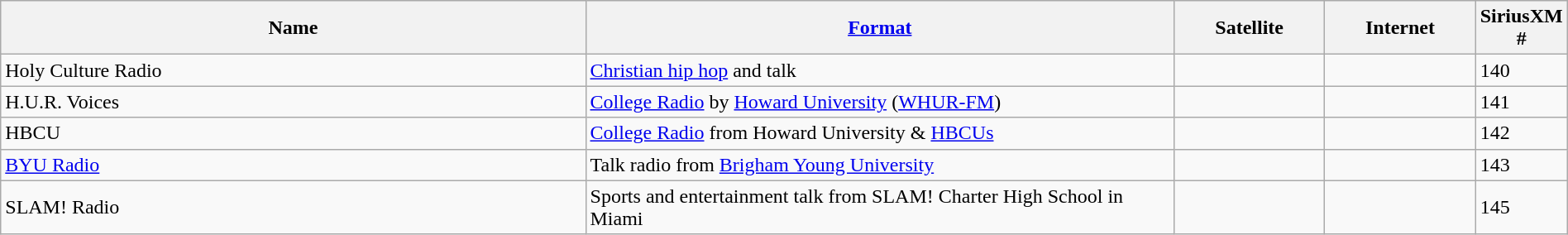<table class="wikitable sortable" style="width:100%;">
<tr>
<th width="40%">Name</th>
<th width="40%"><a href='#'>Format</a></th>
<th width="10%">Satellite</th>
<th width="10%">Internet</th>
<th width="10%">SiriusXM #</th>
</tr>
<tr>
<td>Holy Culture Radio</td>
<td><a href='#'>Christian hip hop</a> and talk</td>
<td></td>
<td></td>
<td>140</td>
</tr>
<tr>
<td>H.U.R. Voices</td>
<td><a href='#'>College Radio</a> by <a href='#'>Howard University</a> (<a href='#'>WHUR-FM</a>)</td>
<td></td>
<td></td>
<td>141</td>
</tr>
<tr>
<td>HBCU</td>
<td><a href='#'>College Radio</a> from Howard University & <a href='#'>HBCUs</a></td>
<td></td>
<td></td>
<td>142</td>
</tr>
<tr>
<td><a href='#'>BYU Radio</a></td>
<td>Talk radio from <a href='#'>Brigham Young University</a></td>
<td></td>
<td></td>
<td>143</td>
</tr>
<tr>
<td>SLAM! Radio</td>
<td>Sports and entertainment talk from SLAM! Charter High School in Miami</td>
<td></td>
<td></td>
<td>145</td>
</tr>
</table>
